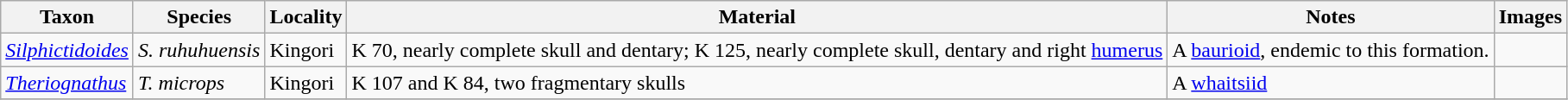<table class="wikitable sortable">
<tr>
<th>Taxon</th>
<th>Species</th>
<th>Locality</th>
<th class="unsortable">Material</th>
<th class="unsortable">Notes</th>
<th class="unsortable">Images</th>
</tr>
<tr>
<td><em><a href='#'>Silphictidoides</a></em></td>
<td><em>S. ruhuhuensis</em></td>
<td>Kingori</td>
<td>K 70, nearly complete skull and dentary; K 125, nearly complete skull, dentary and right <a href='#'>humerus</a></td>
<td>A <a href='#'>baurioid</a>, endemic to this formation.</td>
<td></td>
</tr>
<tr>
<td><em><a href='#'>Theriognathus</a></em></td>
<td><em>T. microps</em></td>
<td>Kingori</td>
<td>K 107 and K 84, two fragmentary skulls</td>
<td>A <a href='#'>whaitsiid</a></td>
<td></td>
</tr>
<tr>
</tr>
</table>
